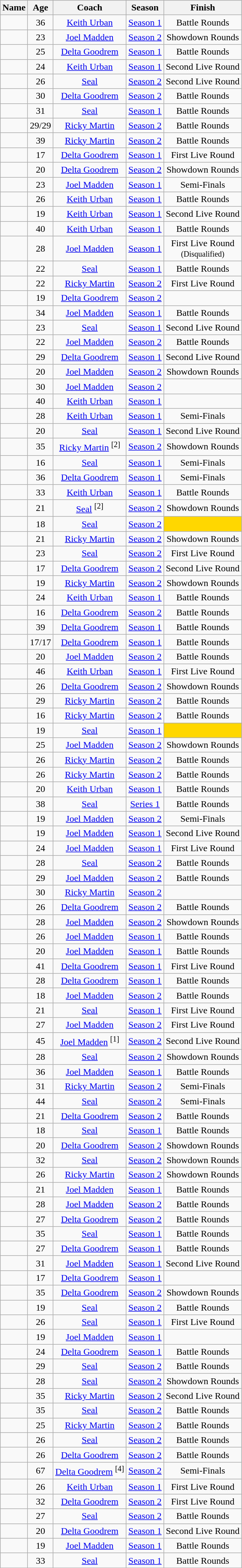<table class="wikitable sortable">
<tr>
<th>Name</th>
<th>Age</th>
<th>Coach</th>
<th>Season</th>
<th>Finish</th>
</tr>
<tr align="center">
<td></td>
<td>36</td>
<td><a href='#'>Keith Urban</a></td>
<td><a href='#'>Season 1</a></td>
<td>Battle Rounds</td>
</tr>
<tr align="center">
<td></td>
<td>23</td>
<td><a href='#'>Joel Madden</a></td>
<td><a href='#'>Season 2</a></td>
<td>Showdown Rounds</td>
</tr>
<tr align="center">
<td></td>
<td>25</td>
<td><a href='#'>Delta Goodrem</a></td>
<td><a href='#'>Season 1</a></td>
<td>Battle Rounds</td>
</tr>
<tr align="center">
<td></td>
<td>24</td>
<td><a href='#'>Keith Urban</a></td>
<td><a href='#'>Season 1</a></td>
<td>Second Live Round</td>
</tr>
<tr align="center">
<td></td>
<td>26</td>
<td><a href='#'>Seal</a></td>
<td><a href='#'>Season 2</a></td>
<td>Second Live Round</td>
</tr>
<tr align="center">
<td></td>
<td>30</td>
<td><a href='#'>Delta Goodrem</a></td>
<td><a href='#'>Season 2</a></td>
<td>Battle Rounds</td>
</tr>
<tr align="center">
<td></td>
<td>31</td>
<td><a href='#'>Seal</a></td>
<td><a href='#'>Season 1</a></td>
<td>Battle Rounds</td>
</tr>
<tr align="center">
<td></td>
<td>29/29</td>
<td><a href='#'>Ricky Martin</a></td>
<td><a href='#'>Season 2</a></td>
<td>Battle Rounds</td>
</tr>
<tr align="center">
<td></td>
<td>39</td>
<td><a href='#'>Ricky Martin</a></td>
<td><a href='#'>Season 2</a></td>
<td>Battle Rounds</td>
</tr>
<tr align="center">
<td></td>
<td>17</td>
<td><a href='#'>Delta Goodrem</a></td>
<td><a href='#'>Season 1</a></td>
<td>First Live Round</td>
</tr>
<tr align="center">
<td></td>
<td>20</td>
<td><a href='#'>Delta Goodrem</a></td>
<td><a href='#'>Season 2</a></td>
<td>Showdown Rounds</td>
</tr>
<tr align="center">
<td></td>
<td>23</td>
<td><a href='#'>Joel Madden</a></td>
<td><a href='#'>Season 1</a></td>
<td>Semi-Finals</td>
</tr>
<tr align="center">
<td></td>
<td>26</td>
<td><a href='#'>Keith Urban</a></td>
<td><a href='#'>Season 1</a></td>
<td>Battle Rounds</td>
</tr>
<tr align="center">
<td></td>
<td>19</td>
<td><a href='#'>Keith Urban</a></td>
<td><a href='#'>Season 1</a></td>
<td>Second Live Round</td>
</tr>
<tr align="center">
<td></td>
<td>40</td>
<td><a href='#'>Keith Urban</a></td>
<td><a href='#'>Season 1</a></td>
<td>Battle Rounds</td>
</tr>
<tr align="center">
<td></td>
<td>28</td>
<td><a href='#'>Joel Madden</a></td>
<td><a href='#'>Season 1</a></td>
<td>First Live Round<br><small>(Disqualified)</small></td>
</tr>
<tr align="center">
<td></td>
<td>22</td>
<td><a href='#'>Seal</a></td>
<td><a href='#'>Season 1</a></td>
<td>Battle Rounds</td>
</tr>
<tr align="center">
<td></td>
<td>22</td>
<td><a href='#'>Ricky Martin</a></td>
<td><a href='#'>Season 2</a></td>
<td>First Live Round</td>
</tr>
<tr align="center">
<td></td>
<td>19</td>
<td><a href='#'>Delta Goodrem</a></td>
<td><a href='#'>Season 2</a></td>
<td></td>
</tr>
<tr align="center">
<td></td>
<td>34</td>
<td><a href='#'>Joel Madden</a></td>
<td><a href='#'>Season 1</a></td>
<td>Battle Rounds</td>
</tr>
<tr align="center">
<td></td>
<td>23</td>
<td><a href='#'>Seal</a></td>
<td><a href='#'>Season 1</a></td>
<td>Second Live Round</td>
</tr>
<tr align="center">
<td></td>
<td>22</td>
<td><a href='#'>Joel Madden</a></td>
<td><a href='#'>Season 2</a></td>
<td>Battle Rounds</td>
</tr>
<tr align="center">
<td></td>
<td>29</td>
<td><a href='#'>Delta Goodrem</a></td>
<td><a href='#'>Season 1</a></td>
<td>Second Live Round</td>
</tr>
<tr align="center">
<td></td>
<td>20</td>
<td><a href='#'>Joel Madden</a></td>
<td><a href='#'>Season 2</a></td>
<td>Showdown Rounds</td>
</tr>
<tr align="center">
<td></td>
<td>30</td>
<td><a href='#'>Joel Madden</a></td>
<td><a href='#'>Season 2</a></td>
<td></td>
</tr>
<tr align="center">
<td></td>
<td>40</td>
<td><a href='#'>Keith Urban</a></td>
<td><a href='#'>Season 1</a></td>
<td></td>
</tr>
<tr align="center">
<td></td>
<td>28</td>
<td><a href='#'>Keith Urban</a></td>
<td><a href='#'>Season 1</a></td>
<td>Semi-Finals</td>
</tr>
<tr align="center">
<td></td>
<td>20</td>
<td><a href='#'>Seal</a></td>
<td><a href='#'>Season 1</a></td>
<td>Second Live Round</td>
</tr>
<tr align="center">
<td></td>
<td>35</td>
<td><a href='#'>Ricky Martin</a> <sup>[2]</sup></td>
<td><a href='#'>Season 2</a></td>
<td>Showdown Rounds</td>
</tr>
<tr align="center">
<td></td>
<td>16</td>
<td><a href='#'>Seal</a></td>
<td><a href='#'>Season 1</a></td>
<td>Semi-Finals</td>
</tr>
<tr align="center">
<td></td>
<td>36</td>
<td><a href='#'>Delta Goodrem</a></td>
<td><a href='#'>Season 1</a></td>
<td>Semi-Finals</td>
</tr>
<tr align="center">
<td></td>
<td>33</td>
<td><a href='#'>Keith Urban</a></td>
<td><a href='#'>Season 1</a></td>
<td>Battle Rounds</td>
</tr>
<tr align="center">
<td></td>
<td>21</td>
<td><a href='#'>Seal</a> <sup>[2]</sup></td>
<td><a href='#'>Season 2</a></td>
<td>Showdown Rounds</td>
</tr>
<tr align="center">
<td></td>
<td>18</td>
<td><a href='#'>Seal</a></td>
<td><a href='#'>Season 2</a></td>
<td bgcolor="gold"><strong></strong></td>
</tr>
<tr align="center">
<td></td>
<td>21</td>
<td><a href='#'>Ricky Martin</a></td>
<td><a href='#'>Season 2</a></td>
<td>Showdown Rounds</td>
</tr>
<tr align="center">
<td></td>
<td>23</td>
<td><a href='#'>Seal</a></td>
<td><a href='#'>Season 2</a></td>
<td>First Live Round</td>
</tr>
<tr align="center">
<td></td>
<td>17</td>
<td><a href='#'>Delta Goodrem</a></td>
<td><a href='#'>Season 2</a></td>
<td>Second Live Round</td>
</tr>
<tr align="center">
<td></td>
<td>19</td>
<td><a href='#'>Ricky Martin</a></td>
<td><a href='#'>Season 2</a></td>
<td>Showdown Rounds</td>
</tr>
<tr align="center">
<td></td>
<td>24</td>
<td><a href='#'>Keith Urban</a></td>
<td><a href='#'>Season 1</a></td>
<td>Battle Rounds</td>
</tr>
<tr align="center">
<td></td>
<td>16</td>
<td><a href='#'>Delta Goodrem</a></td>
<td><a href='#'>Season 2</a></td>
<td>Battle Rounds</td>
</tr>
<tr align="center">
<td></td>
<td>39</td>
<td><a href='#'>Delta Goodrem</a></td>
<td><a href='#'>Season 1</a></td>
<td>Battle Rounds</td>
</tr>
<tr align="center">
<td></td>
<td>17/17</td>
<td><a href='#'>Delta Goodrem</a></td>
<td><a href='#'>Season 1</a></td>
<td>Battle Rounds</td>
</tr>
<tr align="center">
<td></td>
<td>20</td>
<td><a href='#'>Joel Madden</a></td>
<td><a href='#'>Season 2</a></td>
<td>Battle Rounds</td>
</tr>
<tr align="center">
<td></td>
<td>46</td>
<td><a href='#'>Keith Urban</a></td>
<td><a href='#'>Season 1</a></td>
<td>First Live Round</td>
</tr>
<tr align="center">
<td></td>
<td>26</td>
<td><a href='#'>Delta Goodrem</a></td>
<td><a href='#'>Season 2</a></td>
<td>Showdown Rounds</td>
</tr>
<tr align="center">
<td></td>
<td>29</td>
<td><a href='#'>Ricky Martin</a></td>
<td><a href='#'>Season 2</a></td>
<td>Battle Rounds</td>
</tr>
<tr align="center">
<td></td>
<td>16</td>
<td><a href='#'>Ricky Martin</a></td>
<td><a href='#'>Season 2</a></td>
<td>Battle Rounds</td>
</tr>
<tr align="center">
<td></td>
<td>19</td>
<td><a href='#'>Seal</a></td>
<td><a href='#'>Season 1</a></td>
<td bgcolor="gold"><strong></strong></td>
</tr>
<tr align="center">
<td></td>
<td>25</td>
<td><a href='#'>Joel Madden</a></td>
<td><a href='#'>Season 2</a></td>
<td>Showdown Rounds</td>
</tr>
<tr align="center">
<td></td>
<td>26</td>
<td><a href='#'>Ricky Martin</a></td>
<td><a href='#'>Season 2</a></td>
<td>Battle Rounds</td>
</tr>
<tr align="center">
<td></td>
<td>26</td>
<td><a href='#'>Ricky Martin</a></td>
<td><a href='#'>Season 2</a></td>
<td>Battle Rounds</td>
</tr>
<tr align="center">
<td></td>
<td>20</td>
<td><a href='#'>Keith Urban</a></td>
<td><a href='#'>Season 1</a></td>
<td>Battle Rounds</td>
</tr>
<tr align="center">
<td></td>
<td>38</td>
<td><a href='#'>Seal</a></td>
<td><a href='#'>Series 1</a></td>
<td>Battle Rounds</td>
</tr>
<tr align="center">
<td></td>
<td>19</td>
<td><a href='#'>Joel Madden</a></td>
<td><a href='#'>Season 2</a></td>
<td>Semi-Finals</td>
</tr>
<tr align="center">
<td></td>
<td>19</td>
<td><a href='#'>Joel Madden</a></td>
<td><a href='#'>Season 1</a></td>
<td>Second Live Round</td>
</tr>
<tr align="center">
<td></td>
<td>24</td>
<td><a href='#'>Joel Madden</a></td>
<td><a href='#'>Season 1</a></td>
<td>First Live Round</td>
</tr>
<tr align="center">
<td></td>
<td>28</td>
<td><a href='#'>Seal</a></td>
<td><a href='#'>Season 2</a></td>
<td>Battle Rounds</td>
</tr>
<tr align="center">
<td></td>
<td>29</td>
<td><a href='#'>Joel Madden</a></td>
<td><a href='#'>Season 2</a></td>
<td>Battle Rounds</td>
</tr>
<tr align="center">
<td></td>
<td>30</td>
<td><a href='#'>Ricky Martin</a></td>
<td><a href='#'>Season 2</a></td>
<td></td>
</tr>
<tr align="center">
<td></td>
<td>26</td>
<td><a href='#'>Delta Goodrem</a></td>
<td><a href='#'>Season 2</a></td>
<td>Battle Rounds</td>
</tr>
<tr align="center">
<td></td>
<td>28</td>
<td><a href='#'>Joel Madden</a></td>
<td><a href='#'>Season 2</a></td>
<td>Showdown Rounds</td>
</tr>
<tr align="center">
<td></td>
<td>26</td>
<td><a href='#'>Joel Madden</a></td>
<td><a href='#'>Season 1</a></td>
<td>Battle Rounds</td>
</tr>
<tr align="center">
<td></td>
<td>20</td>
<td><a href='#'>Joel Madden</a></td>
<td><a href='#'>Season 1</a></td>
<td>Battle Rounds</td>
</tr>
<tr align="center">
<td></td>
<td>41</td>
<td><a href='#'>Delta Goodrem</a></td>
<td><a href='#'>Season 1</a></td>
<td>First Live Round</td>
</tr>
<tr align="center">
<td></td>
<td>28</td>
<td><a href='#'>Delta Goodrem</a></td>
<td><a href='#'>Season 1</a></td>
<td>Battle Rounds</td>
</tr>
<tr align="center">
<td></td>
<td>18</td>
<td><a href='#'>Joel Madden</a></td>
<td><a href='#'>Season 2</a></td>
<td>Battle Rounds</td>
</tr>
<tr align="center">
<td></td>
<td>21</td>
<td><a href='#'>Seal</a></td>
<td><a href='#'>Season 1</a></td>
<td>First Live Round</td>
</tr>
<tr align="center">
<td></td>
<td>27</td>
<td><a href='#'>Joel Madden</a></td>
<td><a href='#'>Season 2</a></td>
<td>First Live Round</td>
</tr>
<tr align="center">
<td></td>
<td>45</td>
<td><a href='#'>Joel Madden</a> <sup>[1]</sup></td>
<td><a href='#'>Season 2</a></td>
<td>Second Live Round</td>
</tr>
<tr align="center">
<td></td>
<td>28</td>
<td><a href='#'>Seal</a></td>
<td><a href='#'>Season 2</a></td>
<td>Showdown Rounds</td>
</tr>
<tr align="center">
<td></td>
<td>36</td>
<td><a href='#'>Joel Madden</a></td>
<td><a href='#'>Season 1</a></td>
<td>Battle Rounds</td>
</tr>
<tr align="center">
<td></td>
<td>31</td>
<td><a href='#'>Ricky Martin</a></td>
<td><a href='#'>Season 2</a></td>
<td>Semi-Finals</td>
</tr>
<tr align="center">
<td></td>
<td>44</td>
<td><a href='#'>Seal</a></td>
<td><a href='#'>Season 2</a></td>
<td>Semi-Finals</td>
</tr>
<tr align="center">
<td></td>
<td>21</td>
<td><a href='#'>Delta Goodrem</a></td>
<td><a href='#'>Season 2</a></td>
<td>Battle Rounds</td>
</tr>
<tr align="center">
<td></td>
<td>18</td>
<td><a href='#'>Seal</a></td>
<td><a href='#'>Season 1</a></td>
<td>Battle Rounds</td>
</tr>
<tr align="center">
<td></td>
<td>20</td>
<td><a href='#'>Delta Goodrem</a></td>
<td><a href='#'>Season 2</a></td>
<td>Showdown Rounds</td>
</tr>
<tr align="center">
<td></td>
<td>32</td>
<td><a href='#'>Seal</a></td>
<td><a href='#'>Season 2</a></td>
<td>Showdown Rounds</td>
</tr>
<tr align="center">
<td></td>
<td>26</td>
<td><a href='#'>Ricky Martin</a></td>
<td><a href='#'>Season 2</a></td>
<td>Showdown Rounds</td>
</tr>
<tr align="center">
<td></td>
<td>21</td>
<td><a href='#'>Joel Madden</a></td>
<td><a href='#'>Season 1</a></td>
<td>Battle Rounds</td>
</tr>
<tr align="center">
<td></td>
<td>28</td>
<td><a href='#'>Joel Madden</a></td>
<td><a href='#'>Season 2</a></td>
<td>Battle Rounds</td>
</tr>
<tr align="center">
<td></td>
<td>27</td>
<td><a href='#'>Delta Goodrem</a></td>
<td><a href='#'>Season 2</a></td>
<td>Battle Rounds</td>
</tr>
<tr align="center">
<td></td>
<td>35</td>
<td><a href='#'>Seal</a></td>
<td><a href='#'>Season 1</a></td>
<td>Battle Rounds</td>
</tr>
<tr align="center">
<td></td>
<td>27</td>
<td><a href='#'>Delta Goodrem</a></td>
<td><a href='#'>Season 1</a></td>
<td>Battle Rounds</td>
</tr>
<tr align="center">
<td></td>
<td>31</td>
<td><a href='#'>Joel Madden</a></td>
<td><a href='#'>Season 1</a></td>
<td>Second Live Round</td>
</tr>
<tr align="center">
<td></td>
<td>17</td>
<td><a href='#'>Delta Goodrem</a></td>
<td><a href='#'>Season 1</a></td>
<td></td>
</tr>
<tr align="center">
<td></td>
<td>35</td>
<td><a href='#'>Delta Goodrem</a></td>
<td><a href='#'>Season 2</a></td>
<td>Showdown Rounds</td>
</tr>
<tr align="center">
<td></td>
<td>19</td>
<td><a href='#'>Seal</a></td>
<td><a href='#'>Season 2</a></td>
<td>Battle Rounds</td>
</tr>
<tr align="center">
<td></td>
<td>26</td>
<td><a href='#'>Seal</a></td>
<td><a href='#'>Season 1</a></td>
<td>First Live Round</td>
</tr>
<tr align="center">
<td></td>
<td>19</td>
<td><a href='#'>Joel Madden</a></td>
<td><a href='#'>Season 1</a></td>
<td></td>
</tr>
<tr align="center">
<td></td>
<td>24</td>
<td><a href='#'>Delta Goodrem</a></td>
<td><a href='#'>Season 1</a></td>
<td>Battle Rounds</td>
</tr>
<tr align="center">
<td></td>
<td>29</td>
<td><a href='#'>Seal</a></td>
<td><a href='#'>Season 2</a></td>
<td>Battle Rounds</td>
</tr>
<tr align="center">
<td></td>
<td>28</td>
<td><a href='#'>Seal</a></td>
<td><a href='#'>Season 2</a></td>
<td>Showdown Rounds</td>
</tr>
<tr align="center">
<td></td>
<td>35</td>
<td><a href='#'>Ricky Martin</a></td>
<td><a href='#'>Season 2</a></td>
<td>Second Live Round</td>
</tr>
<tr align="center">
<td></td>
<td>35</td>
<td><a href='#'>Seal</a></td>
<td><a href='#'>Season 2</a></td>
<td>Battle Rounds</td>
</tr>
<tr align="center">
<td></td>
<td>25</td>
<td><a href='#'>Ricky Martin</a></td>
<td><a href='#'>Season 2</a></td>
<td>Battle Rounds</td>
</tr>
<tr align="center">
<td></td>
<td>26</td>
<td><a href='#'>Seal</a></td>
<td><a href='#'>Season 2</a></td>
<td>Battle Rounds</td>
</tr>
<tr align="center">
<td></td>
<td>26</td>
<td><a href='#'>Delta Goodrem</a></td>
<td><a href='#'>Season 2</a></td>
<td>Battle Rounds</td>
</tr>
<tr align="center">
<td></td>
<td>67</td>
<td><a href='#'>Delta Goodrem</a> <sup>[4]</sup></td>
<td><a href='#'>Season 2</a></td>
<td>Semi-Finals</td>
</tr>
<tr align="center">
<td></td>
<td>26</td>
<td><a href='#'>Keith Urban</a></td>
<td><a href='#'>Season 1</a></td>
<td>First Live Round</td>
</tr>
<tr align="center">
<td></td>
<td>32</td>
<td><a href='#'>Delta Goodrem</a></td>
<td><a href='#'>Season 2</a></td>
<td>First Live Round</td>
</tr>
<tr align="center">
<td></td>
<td>27</td>
<td><a href='#'>Seal</a></td>
<td><a href='#'>Season 2</a></td>
<td>Battle Rounds</td>
</tr>
<tr align="center">
<td></td>
<td>20</td>
<td><a href='#'>Delta Goodrem</a></td>
<td><a href='#'>Season 1</a></td>
<td>Second Live Round</td>
</tr>
<tr align="center">
<td></td>
<td>19</td>
<td><a href='#'>Joel Madden</a></td>
<td><a href='#'>Season 1</a></td>
<td>Battle Rounds</td>
</tr>
<tr align="center">
<td></td>
<td>33</td>
<td><a href='#'>Seal</a></td>
<td><a href='#'>Season 1</a></td>
<td>Battle Rounds</td>
</tr>
<tr>
</tr>
</table>
